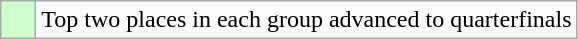<table class="wikitable">
<tr>
<td style="background:#cfc;">    </td>
<td>Top two places in each group advanced to quarterfinals</td>
</tr>
</table>
